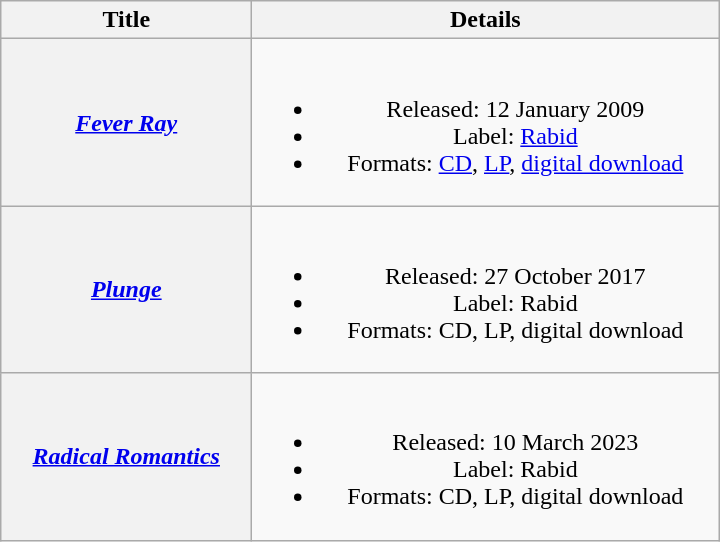<table class="wikitable plainrowheaders" style="text-align:center">
<tr>
<th scope="col" style="width:10em;">Title</th>
<th scope="col" style="width:19em;">Details</th>
</tr>
<tr>
<th scope="row"><em><a href='#'>Fever Ray</a></em></th>
<td><br><ul><li>Released: 12 January 2009</li><li>Label: <a href='#'>Rabid</a></li><li>Formats: <a href='#'>CD</a>, <a href='#'>LP</a>, <a href='#'>digital download</a></li></ul></td>
</tr>
<tr>
<th scope="row"><em><a href='#'>Plunge</a></em></th>
<td><br><ul><li>Released: 27 October 2017</li><li>Label: Rabid</li><li>Formats: CD, LP, digital download</li></ul></td>
</tr>
<tr>
<th scope="row"><em><a href='#'>Radical Romantics</a></em></th>
<td><br><ul><li>Released: 10 March 2023</li><li>Label: Rabid</li><li>Formats: CD, LP, digital download</li></ul></td>
</tr>
</table>
